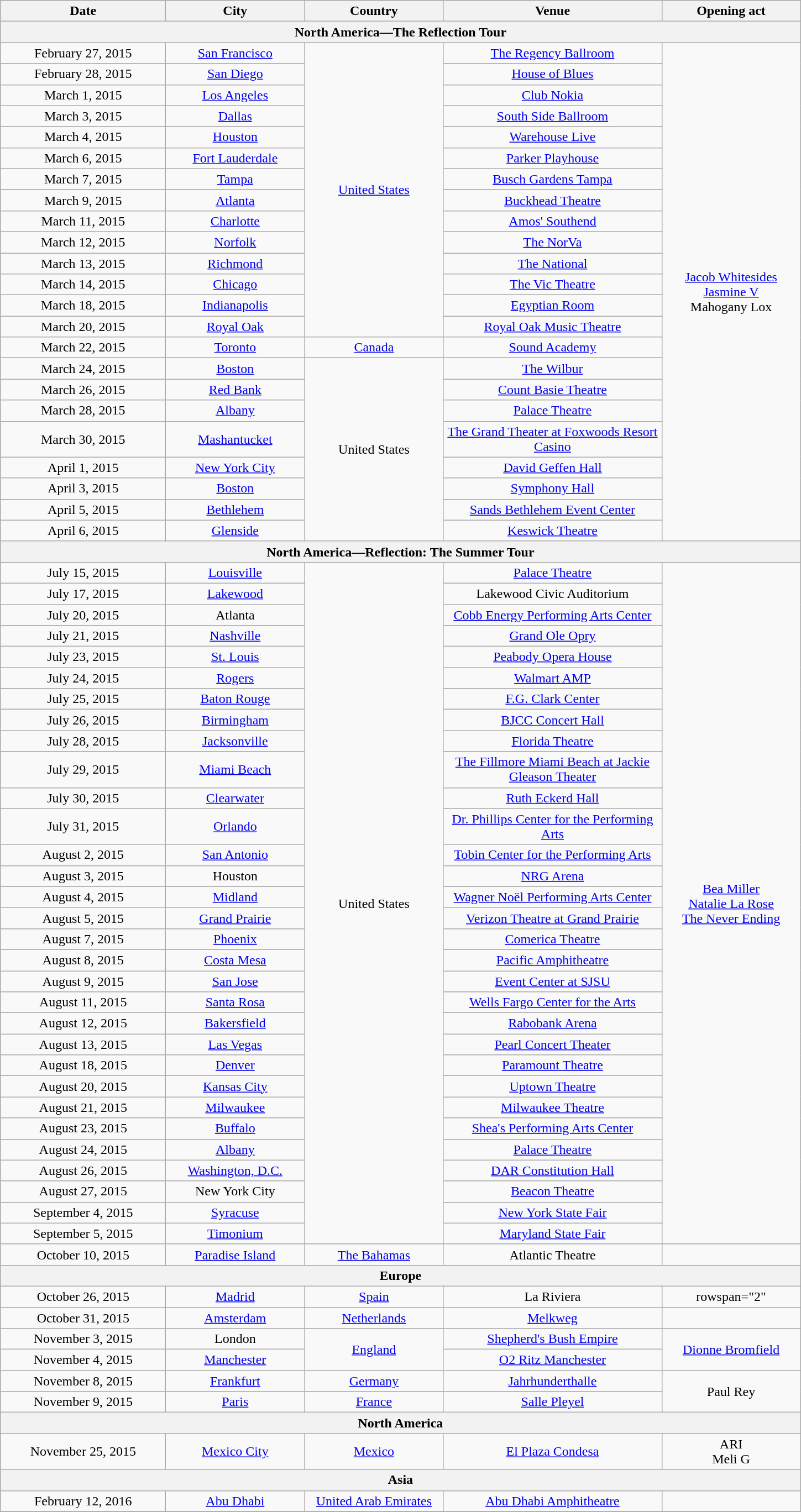<table class="wikitable" style="text-align:center;">
<tr>
<th scope="col" style="width:12em;">Date</th>
<th scope="col" style="width:10em;">City</th>
<th scope="col" style="width:10em;">Country</th>
<th scope="col" style="width:16em;">Venue</th>
<th scope="col" style="width:10em;">Opening act</th>
</tr>
<tr>
<th colspan="5">North America—The Reflection Tour</th>
</tr>
<tr>
<td>February 27, 2015</td>
<td><a href='#'>San Francisco</a></td>
<td rowspan="14"><a href='#'>United States</a></td>
<td><a href='#'>The Regency Ballroom</a></td>
<td rowspan="23"><a href='#'>Jacob Whitesides</a><br><a href='#'>Jasmine V</a><br>Mahogany Lox</td>
</tr>
<tr>
<td>February 28, 2015</td>
<td><a href='#'>San Diego</a></td>
<td><a href='#'>House of Blues</a></td>
</tr>
<tr>
<td>March 1, 2015</td>
<td><a href='#'>Los Angeles</a></td>
<td><a href='#'>Club Nokia</a></td>
</tr>
<tr>
<td>March 3, 2015</td>
<td><a href='#'>Dallas</a></td>
<td><a href='#'>South Side Ballroom</a></td>
</tr>
<tr>
<td>March 4, 2015</td>
<td><a href='#'>Houston</a></td>
<td><a href='#'>Warehouse Live</a></td>
</tr>
<tr>
<td>March 6, 2015</td>
<td><a href='#'>Fort Lauderdale</a></td>
<td><a href='#'>Parker Playhouse</a></td>
</tr>
<tr>
<td>March 7, 2015</td>
<td><a href='#'>Tampa</a></td>
<td><a href='#'>Busch Gardens Tampa</a></td>
</tr>
<tr>
<td>March 9, 2015</td>
<td><a href='#'>Atlanta</a></td>
<td><a href='#'>Buckhead Theatre</a></td>
</tr>
<tr>
<td>March 11, 2015</td>
<td><a href='#'>Charlotte</a></td>
<td><a href='#'>Amos' Southend</a></td>
</tr>
<tr>
<td>March 12, 2015</td>
<td><a href='#'>Norfolk</a></td>
<td><a href='#'>The NorVa</a></td>
</tr>
<tr>
<td>March 13, 2015</td>
<td><a href='#'>Richmond</a></td>
<td><a href='#'>The National</a></td>
</tr>
<tr>
<td>March 14, 2015</td>
<td><a href='#'>Chicago</a></td>
<td><a href='#'>The Vic Theatre</a></td>
</tr>
<tr>
<td>March 18, 2015</td>
<td><a href='#'>Indianapolis</a></td>
<td><a href='#'>Egyptian Room</a></td>
</tr>
<tr>
<td>March 20, 2015</td>
<td><a href='#'>Royal Oak</a></td>
<td><a href='#'>Royal Oak Music Theatre</a></td>
</tr>
<tr>
<td>March 22, 2015</td>
<td><a href='#'>Toronto</a></td>
<td><a href='#'>Canada</a></td>
<td><a href='#'>Sound Academy</a></td>
</tr>
<tr>
<td>March 24, 2015</td>
<td><a href='#'>Boston</a></td>
<td rowspan="8">United States</td>
<td><a href='#'>The Wilbur</a></td>
</tr>
<tr>
<td>March 26, 2015</td>
<td><a href='#'>Red Bank</a></td>
<td><a href='#'>Count Basie Theatre</a></td>
</tr>
<tr>
<td>March 28, 2015</td>
<td><a href='#'>Albany</a></td>
<td><a href='#'>Palace Theatre</a></td>
</tr>
<tr>
<td>March 30, 2015</td>
<td><a href='#'>Mashantucket</a></td>
<td><a href='#'>The Grand Theater at Foxwoods Resort Casino</a></td>
</tr>
<tr>
<td>April 1, 2015</td>
<td><a href='#'>New York City</a></td>
<td><a href='#'>David Geffen Hall</a></td>
</tr>
<tr>
<td>April 3, 2015</td>
<td><a href='#'>Boston</a></td>
<td><a href='#'>Symphony Hall</a></td>
</tr>
<tr>
<td>April 5, 2015</td>
<td><a href='#'>Bethlehem</a></td>
<td><a href='#'>Sands Bethlehem Event Center</a></td>
</tr>
<tr>
<td>April 6, 2015</td>
<td><a href='#'>Glenside</a></td>
<td><a href='#'>Keswick Theatre</a></td>
</tr>
<tr>
<th colspan="5">North America—Reflection: The Summer Tour</th>
</tr>
<tr>
<td>July 15, 2015</td>
<td><a href='#'>Louisville</a></td>
<td rowspan="31">United States</td>
<td><a href='#'>Palace Theatre</a></td>
<td rowspan="31"><a href='#'>Bea Miller</a><br><a href='#'>Natalie La Rose</a><br><a href='#'>The Never Ending</a></td>
</tr>
<tr>
<td>July 17, 2015</td>
<td><a href='#'>Lakewood</a></td>
<td>Lakewood Civic Auditorium</td>
</tr>
<tr>
<td>July 20, 2015</td>
<td>Atlanta</td>
<td><a href='#'>Cobb Energy Performing Arts Center</a></td>
</tr>
<tr>
<td>July 21, 2015</td>
<td><a href='#'>Nashville</a></td>
<td><a href='#'>Grand Ole Opry</a></td>
</tr>
<tr>
<td>July 23, 2015</td>
<td><a href='#'>St. Louis</a></td>
<td><a href='#'>Peabody Opera House</a></td>
</tr>
<tr>
<td>July 24, 2015</td>
<td><a href='#'>Rogers</a></td>
<td><a href='#'>Walmart AMP</a></td>
</tr>
<tr>
<td>July 25, 2015</td>
<td><a href='#'>Baton Rouge</a></td>
<td><a href='#'>F.G. Clark Center</a></td>
</tr>
<tr>
<td>July 26, 2015</td>
<td><a href='#'>Birmingham</a></td>
<td><a href='#'>BJCC Concert Hall</a></td>
</tr>
<tr>
<td>July 28, 2015</td>
<td><a href='#'>Jacksonville</a></td>
<td><a href='#'>Florida Theatre</a></td>
</tr>
<tr>
<td>July 29, 2015</td>
<td><a href='#'>Miami Beach</a></td>
<td><a href='#'>The Fillmore Miami Beach at Jackie Gleason Theater</a></td>
</tr>
<tr>
<td>July 30, 2015</td>
<td><a href='#'>Clearwater</a></td>
<td><a href='#'>Ruth Eckerd Hall</a></td>
</tr>
<tr>
<td>July 31, 2015</td>
<td><a href='#'>Orlando</a></td>
<td><a href='#'>Dr. Phillips Center for the Performing Arts</a></td>
</tr>
<tr>
<td>August 2, 2015</td>
<td><a href='#'>San Antonio</a></td>
<td><a href='#'>Tobin Center for the Performing Arts</a></td>
</tr>
<tr>
<td>August 3, 2015</td>
<td>Houston</td>
<td><a href='#'>NRG Arena</a></td>
</tr>
<tr>
<td>August 4, 2015</td>
<td><a href='#'>Midland</a></td>
<td><a href='#'>Wagner Noël Performing Arts Center</a></td>
</tr>
<tr>
<td>August 5, 2015</td>
<td><a href='#'>Grand Prairie</a></td>
<td><a href='#'>Verizon Theatre at Grand Prairie</a></td>
</tr>
<tr>
<td>August 7, 2015</td>
<td><a href='#'>Phoenix</a></td>
<td><a href='#'>Comerica Theatre</a></td>
</tr>
<tr>
<td>August 8, 2015</td>
<td><a href='#'>Costa Mesa</a></td>
<td><a href='#'>Pacific Amphitheatre</a></td>
</tr>
<tr>
<td>August 9, 2015</td>
<td><a href='#'>San Jose</a></td>
<td><a href='#'>Event Center at SJSU</a></td>
</tr>
<tr>
<td>August 11, 2015</td>
<td><a href='#'>Santa Rosa</a></td>
<td><a href='#'>Wells Fargo Center for the Arts</a></td>
</tr>
<tr>
<td>August 12, 2015</td>
<td><a href='#'>Bakersfield</a></td>
<td><a href='#'>Rabobank Arena</a></td>
</tr>
<tr>
<td>August 13, 2015</td>
<td><a href='#'>Las Vegas</a></td>
<td><a href='#'>Pearl Concert Theater</a></td>
</tr>
<tr>
<td>August 18, 2015</td>
<td><a href='#'>Denver</a></td>
<td><a href='#'>Paramount Theatre</a></td>
</tr>
<tr>
<td>August 20, 2015</td>
<td><a href='#'>Kansas City</a></td>
<td><a href='#'>Uptown Theatre</a></td>
</tr>
<tr>
<td>August 21, 2015</td>
<td><a href='#'>Milwaukee</a></td>
<td><a href='#'>Milwaukee Theatre</a></td>
</tr>
<tr>
<td>August 23, 2015</td>
<td><a href='#'>Buffalo</a></td>
<td><a href='#'>Shea's Performing Arts Center</a></td>
</tr>
<tr>
<td>August 24, 2015</td>
<td><a href='#'>Albany</a></td>
<td><a href='#'>Palace Theatre</a></td>
</tr>
<tr>
<td>August 26, 2015</td>
<td><a href='#'>Washington, D.C.</a></td>
<td><a href='#'>DAR Constitution Hall</a></td>
</tr>
<tr>
<td>August 27, 2015</td>
<td>New York City</td>
<td><a href='#'>Beacon Theatre</a></td>
</tr>
<tr>
<td>September 4, 2015</td>
<td><a href='#'>Syracuse</a></td>
<td><a href='#'>New York State Fair</a></td>
</tr>
<tr>
<td>September 5, 2015</td>
<td><a href='#'>Timonium</a></td>
<td><a href='#'>Maryland State Fair</a></td>
</tr>
<tr>
<td>October 10, 2015</td>
<td><a href='#'>Paradise Island</a></td>
<td><a href='#'>The Bahamas</a></td>
<td>Atlantic Theatre</td>
<td></td>
</tr>
<tr>
<th colspan="5">Europe</th>
</tr>
<tr>
<td>October 26, 2015</td>
<td><a href='#'>Madrid</a></td>
<td><a href='#'>Spain</a></td>
<td>La Riviera</td>
<td>rowspan="2" </td>
</tr>
<tr>
<td>October 31, 2015</td>
<td><a href='#'>Amsterdam</a></td>
<td><a href='#'>Netherlands</a></td>
<td><a href='#'>Melkweg</a></td>
</tr>
<tr>
<td>November 3, 2015</td>
<td>London</td>
<td rowspan="2"><a href='#'>England</a></td>
<td><a href='#'>Shepherd's Bush Empire</a></td>
<td rowspan="2"><a href='#'>Dionne Bromfield</a></td>
</tr>
<tr>
<td>November 4, 2015</td>
<td><a href='#'>Manchester</a></td>
<td><a href='#'>O2 Ritz Manchester</a></td>
</tr>
<tr>
<td>November 8, 2015</td>
<td><a href='#'>Frankfurt</a></td>
<td><a href='#'>Germany</a></td>
<td><a href='#'>Jahrhunderthalle</a></td>
<td rowspan="2">Paul Rey</td>
</tr>
<tr>
<td>November 9, 2015</td>
<td><a href='#'>Paris</a></td>
<td><a href='#'>France</a></td>
<td><a href='#'>Salle Pleyel</a></td>
</tr>
<tr>
<th colspan="5">North America</th>
</tr>
<tr>
<td>November 25, 2015</td>
<td><a href='#'>Mexico City</a></td>
<td><a href='#'>Mexico</a></td>
<td><a href='#'>El Plaza Condesa</a></td>
<td>ARI <br> Meli G</td>
</tr>
<tr>
<th colspan="5">Asia</th>
</tr>
<tr>
<td>February 12, 2016</td>
<td><a href='#'>Abu Dhabi</a></td>
<td><a href='#'>United Arab Emirates</a></td>
<td><a href='#'>Abu Dhabi Amphitheatre</a></td>
<td></td>
</tr>
<tr>
</tr>
</table>
